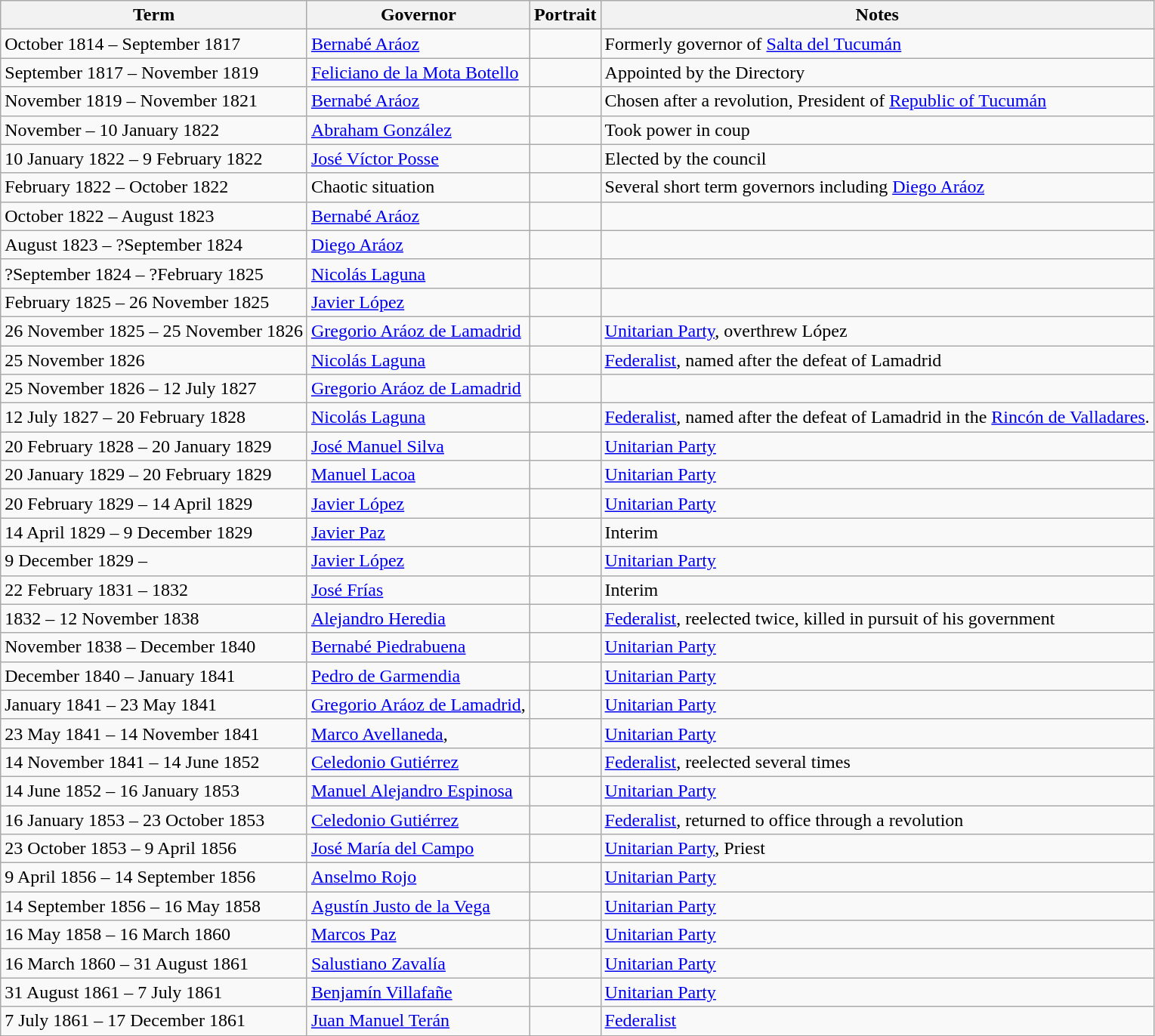<table class="wikitable sortable">
<tr>
<th>Term</th>
<th>Governor</th>
<th>Portrait</th>
<th>Notes</th>
</tr>
<tr>
<td>October 1814 – September 1817</td>
<td><a href='#'>Bernabé Aráoz</a></td>
<td></td>
<td>Formerly governor of <a href='#'>Salta del Tucumán</a></td>
</tr>
<tr>
<td>September 1817 – November 1819</td>
<td><a href='#'>Feliciano de la Mota Botello</a></td>
<td></td>
<td>Appointed by the Directory</td>
</tr>
<tr>
<td>November 1819 – November 1821</td>
<td><a href='#'>Bernabé Aráoz</a></td>
<td></td>
<td>Chosen after a revolution, President of <a href='#'>Republic of Tucumán</a></td>
</tr>
<tr>
<td>November – 10 January 1822</td>
<td><a href='#'>Abraham González</a></td>
<td></td>
<td>Took power in coup</td>
</tr>
<tr>
<td>10 January 1822 – 9 February 1822</td>
<td><a href='#'>José Víctor Posse</a></td>
<td></td>
<td>Elected by the council</td>
</tr>
<tr>
<td>February 1822 – October 1822</td>
<td>Chaotic situation</td>
<td></td>
<td>Several short term governors including <a href='#'>Diego Aráoz</a></td>
</tr>
<tr>
<td>October 1822 – August 1823</td>
<td><a href='#'>Bernabé Aráoz</a></td>
<td></td>
<td></td>
</tr>
<tr>
<td>August 1823 – ?September 1824</td>
<td><a href='#'>Diego Aráoz</a></td>
<td></td>
<td></td>
</tr>
<tr>
<td>?September 1824 – ?February 1825</td>
<td><a href='#'>Nicolás Laguna</a></td>
<td></td>
<td></td>
</tr>
<tr>
<td>February 1825 – 26 November 1825</td>
<td><a href='#'>Javier López</a></td>
<td></td>
<td></td>
</tr>
<tr>
<td>26 November 1825 – 25 November 1826</td>
<td><a href='#'>Gregorio Aráoz de Lamadrid</a></td>
<td></td>
<td><a href='#'>Unitarian Party</a>, overthrew López</td>
</tr>
<tr>
<td>25 November 1826</td>
<td><a href='#'>Nicolás Laguna</a></td>
<td></td>
<td><a href='#'>Federalist</a>, named after the defeat of Lamadrid</td>
</tr>
<tr>
<td>25 November 1826 – 12 July 1827</td>
<td><a href='#'>Gregorio Aráoz de Lamadrid</a></td>
<td></td>
<td></td>
</tr>
<tr>
<td>12 July 1827 – 20 February 1828</td>
<td><a href='#'>Nicolás Laguna</a></td>
<td></td>
<td><a href='#'>Federalist</a>, named after the defeat of Lamadrid in the <a href='#'>Rincón de Valladares</a>.</td>
</tr>
<tr>
<td>20 February 1828 – 20 January 1829</td>
<td><a href='#'>José Manuel Silva</a></td>
<td></td>
<td><a href='#'>Unitarian Party</a></td>
</tr>
<tr>
<td>20 January 1829 – 20 February 1829</td>
<td><a href='#'>Manuel Lacoa</a></td>
<td></td>
<td><a href='#'>Unitarian Party</a></td>
</tr>
<tr>
<td>20 February 1829 – 14 April 1829</td>
<td><a href='#'>Javier López</a></td>
<td></td>
<td><a href='#'>Unitarian Party</a></td>
</tr>
<tr>
<td>14 April 1829 – 9 December 1829</td>
<td><a href='#'>Javier Paz</a></td>
<td></td>
<td>Interim</td>
</tr>
<tr>
<td>9 December 1829 –</td>
<td><a href='#'>Javier López</a></td>
<td></td>
<td><a href='#'>Unitarian Party</a></td>
</tr>
<tr>
<td>22 February 1831 – 1832</td>
<td><a href='#'>José Frías</a></td>
<td></td>
<td>Interim</td>
</tr>
<tr>
<td>1832 – 12 November 1838</td>
<td><a href='#'>Alejandro Heredia</a></td>
<td></td>
<td><a href='#'>Federalist</a>, reelected twice, killed in pursuit of his government</td>
</tr>
<tr>
<td>November 1838 – December 1840</td>
<td><a href='#'>Bernabé Piedrabuena</a></td>
<td></td>
<td><a href='#'>Unitarian Party</a></td>
</tr>
<tr>
<td>December 1840 – January 1841</td>
<td><a href='#'>Pedro de Garmendia</a></td>
<td></td>
<td><a href='#'>Unitarian Party</a></td>
</tr>
<tr>
<td>January 1841 – 23 May 1841</td>
<td><a href='#'>Gregorio Aráoz de Lamadrid</a>,</td>
<td></td>
<td><a href='#'>Unitarian Party</a></td>
</tr>
<tr>
<td>23 May 1841 – 14 November 1841</td>
<td><a href='#'>Marco Avellaneda</a>,</td>
<td></td>
<td><a href='#'>Unitarian Party</a></td>
</tr>
<tr>
<td>14 November 1841 – 14 June 1852</td>
<td><a href='#'>Celedonio Gutiérrez</a></td>
<td></td>
<td><a href='#'>Federalist</a>, reelected several times</td>
</tr>
<tr>
<td>14 June 1852 – 16 January 1853</td>
<td><a href='#'>Manuel Alejandro Espinosa</a></td>
<td></td>
<td><a href='#'>Unitarian Party</a></td>
</tr>
<tr>
<td>16 January 1853 – 23  October 1853</td>
<td><a href='#'>Celedonio Gutiérrez</a></td>
<td></td>
<td><a href='#'>Federalist</a>, returned to office through a revolution</td>
</tr>
<tr>
<td>23  October 1853 – 9 April 1856</td>
<td><a href='#'>José María del Campo</a></td>
<td></td>
<td><a href='#'>Unitarian Party</a>, Priest</td>
</tr>
<tr>
<td>9 April 1856 – 14 September 1856</td>
<td><a href='#'>Anselmo Rojo</a></td>
<td></td>
<td><a href='#'>Unitarian Party</a></td>
</tr>
<tr>
<td>14 September 1856 – 16 May 1858</td>
<td><a href='#'>Agustín Justo de la Vega</a></td>
<td></td>
<td><a href='#'>Unitarian Party</a></td>
</tr>
<tr>
<td>16 May 1858 – 16 March 1860</td>
<td><a href='#'>Marcos Paz</a></td>
<td></td>
<td><a href='#'>Unitarian Party</a></td>
</tr>
<tr>
<td>16 March 1860 – 31 August 1861</td>
<td><a href='#'>Salustiano Zavalía</a></td>
<td></td>
<td><a href='#'>Unitarian Party</a></td>
</tr>
<tr>
<td>31 August 1861 – 7 July 1861</td>
<td><a href='#'>Benjamín Villafañe</a></td>
<td></td>
<td><a href='#'>Unitarian Party</a></td>
</tr>
<tr>
<td>7 July 1861 – 17 December 1861</td>
<td><a href='#'>Juan Manuel Terán</a></td>
<td></td>
<td><a href='#'>Federalist</a></td>
</tr>
</table>
